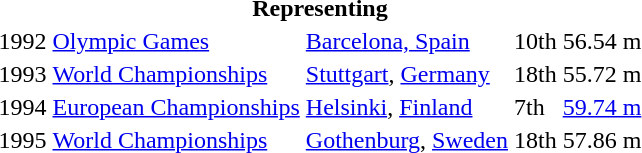<table>
<tr>
<th colspan="5">Representing </th>
</tr>
<tr>
<td>1992</td>
<td><a href='#'>Olympic Games</a></td>
<td><a href='#'>Barcelona, Spain</a></td>
<td>10th</td>
<td>56.54 m</td>
</tr>
<tr>
<td>1993</td>
<td><a href='#'>World Championships</a></td>
<td><a href='#'>Stuttgart</a>, <a href='#'>Germany</a></td>
<td>18th</td>
<td>55.72 m</td>
</tr>
<tr>
<td>1994</td>
<td><a href='#'>European Championships</a></td>
<td><a href='#'>Helsinki</a>, <a href='#'>Finland</a></td>
<td>7th</td>
<td><a href='#'>59.74 m</a></td>
</tr>
<tr>
<td>1995</td>
<td><a href='#'>World Championships</a></td>
<td><a href='#'>Gothenburg</a>, <a href='#'>Sweden</a></td>
<td>18th</td>
<td>57.86 m</td>
</tr>
</table>
